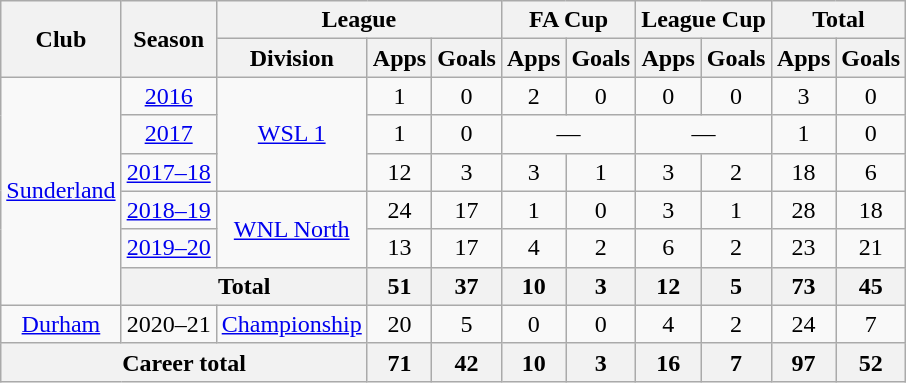<table class="wikitable" style="text-align:center">
<tr>
<th rowspan="2">Club</th>
<th rowspan="2">Season</th>
<th colspan="3">League</th>
<th colspan="2">FA Cup</th>
<th colspan="2">League Cup</th>
<th colspan="2">Total</th>
</tr>
<tr>
<th>Division</th>
<th>Apps</th>
<th>Goals</th>
<th>Apps</th>
<th>Goals</th>
<th>Apps</th>
<th>Goals</th>
<th>Apps</th>
<th>Goals</th>
</tr>
<tr>
<td rowspan="6"><a href='#'>Sunderland</a></td>
<td><a href='#'>2016</a></td>
<td rowspan="3"><a href='#'>WSL 1</a></td>
<td>1</td>
<td>0</td>
<td>2</td>
<td>0</td>
<td>0</td>
<td>0</td>
<td>3</td>
<td>0</td>
</tr>
<tr>
<td><a href='#'>2017</a></td>
<td>1</td>
<td>0</td>
<td colspan="2">—</td>
<td colspan="2">—</td>
<td>1</td>
<td>0</td>
</tr>
<tr>
<td><a href='#'>2017–18</a></td>
<td>12</td>
<td>3</td>
<td>3</td>
<td>1</td>
<td>3</td>
<td>2</td>
<td>18</td>
<td>6</td>
</tr>
<tr>
<td><a href='#'>2018–19</a></td>
<td rowspan="2"><a href='#'>WNL North</a></td>
<td>24</td>
<td>17</td>
<td>1</td>
<td>0</td>
<td>3</td>
<td>1</td>
<td>28</td>
<td>18</td>
</tr>
<tr>
<td><a href='#'>2019–20</a></td>
<td>13</td>
<td>17</td>
<td>4</td>
<td>2</td>
<td>6</td>
<td>2</td>
<td>23</td>
<td>21</td>
</tr>
<tr>
<th colspan="2">Total</th>
<th>51</th>
<th>37</th>
<th>10</th>
<th>3</th>
<th>12</th>
<th>5</th>
<th>73</th>
<th>45</th>
</tr>
<tr>
<td><a href='#'>Durham</a></td>
<td>2020–21</td>
<td><a href='#'>Championship</a></td>
<td>20</td>
<td>5</td>
<td>0</td>
<td>0</td>
<td>4</td>
<td>2</td>
<td>24</td>
<td>7</td>
</tr>
<tr>
<th colspan="3">Career total</th>
<th>71</th>
<th>42</th>
<th>10</th>
<th>3</th>
<th>16</th>
<th>7</th>
<th>97</th>
<th>52</th>
</tr>
</table>
